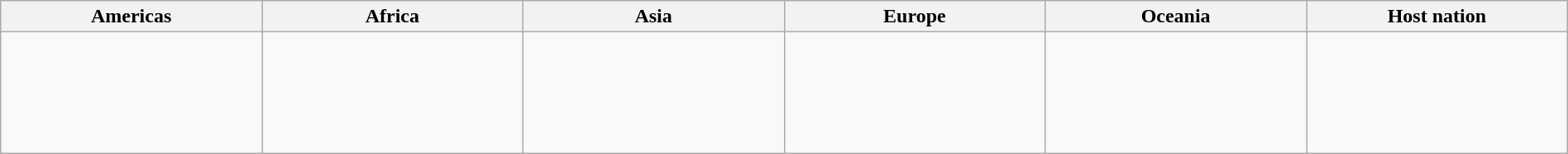<table class=wikitable width=100%>
<tr>
<th width=16%>Americas</th>
<th width=16%>Africa</th>
<th width=16%>Asia</th>
<th width=16%>Europe</th>
<th width=16%>Oceania</th>
<th width=16%>Host nation</th>
</tr>
<tr valign=top>
<td><br><br></td>
<td></td>
<td><br><br><br></td>
<td><br><br><br><br><br></td>
<td></td>
<td></td>
</tr>
</table>
